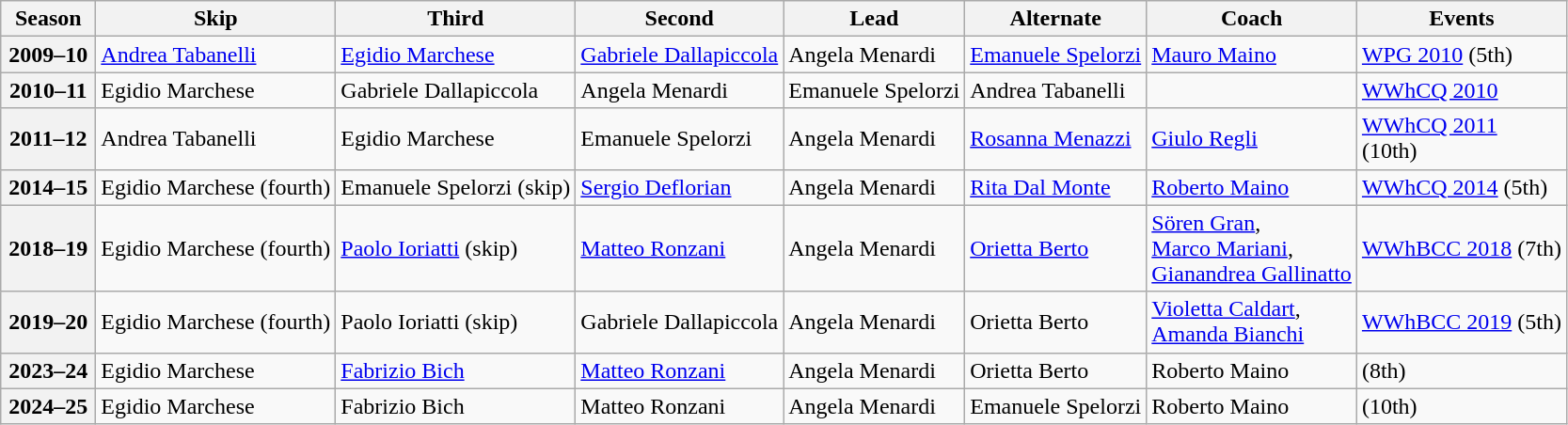<table class="wikitable">
<tr>
<th scope="col" width=60>Season</th>
<th scope="col">Skip</th>
<th scope="col">Third</th>
<th scope="col">Second</th>
<th scope="col">Lead</th>
<th scope="col">Alternate</th>
<th scope="col">Coach</th>
<th scope="col">Events</th>
</tr>
<tr>
<th scope="row">2009–10</th>
<td><a href='#'>Andrea Tabanelli</a></td>
<td><a href='#'>Egidio Marchese</a></td>
<td><a href='#'>Gabriele Dallapiccola</a></td>
<td>Angela Menardi</td>
<td><a href='#'>Emanuele Spelorzi</a></td>
<td><a href='#'>Mauro Maino</a></td>
<td><a href='#'>WPG 2010</a> (5th)</td>
</tr>
<tr>
<th scope="row">2010–11</th>
<td>Egidio Marchese</td>
<td>Gabriele Dallapiccola</td>
<td>Angela Menardi</td>
<td>Emanuele Spelorzi</td>
<td>Andrea Tabanelli</td>
<td></td>
<td><a href='#'>WWhCQ 2010</a> </td>
</tr>
<tr>
<th scope="row">2011–12</th>
<td>Andrea Tabanelli</td>
<td>Egidio Marchese</td>
<td>Emanuele Spelorzi</td>
<td>Angela Menardi</td>
<td><a href='#'>Rosanna Menazzi</a></td>
<td><a href='#'>Giulo Regli</a></td>
<td><a href='#'>WWhCQ 2011</a> <br> (10th)</td>
</tr>
<tr>
<th scope="row">2014–15</th>
<td>Egidio Marchese (fourth)</td>
<td>Emanuele Spelorzi (skip)</td>
<td><a href='#'>Sergio Deflorian</a></td>
<td>Angela Menardi</td>
<td><a href='#'>Rita Dal Monte</a></td>
<td><a href='#'>Roberto Maino</a></td>
<td><a href='#'>WWhCQ 2014</a> (5th)</td>
</tr>
<tr>
<th scope="row">2018–19</th>
<td>Egidio Marchese (fourth)</td>
<td><a href='#'>Paolo Ioriatti</a> (skip)</td>
<td><a href='#'>Matteo Ronzani</a></td>
<td>Angela Menardi</td>
<td><a href='#'>Orietta Berto</a></td>
<td><a href='#'>Sören Gran</a>,<br><a href='#'>Marco Mariani</a>,<br><a href='#'>Gianandrea Gallinatto</a></td>
<td><a href='#'>WWhBCC 2018</a> (7th)</td>
</tr>
<tr>
<th scope="row">2019–20</th>
<td>Egidio Marchese (fourth)</td>
<td>Paolo Ioriatti (skip)</td>
<td>Gabriele Dallapiccola</td>
<td>Angela Menardi</td>
<td>Orietta Berto</td>
<td><a href='#'>Violetta Caldart</a>,<br><a href='#'>Amanda Bianchi</a></td>
<td><a href='#'>WWhBCC 2019</a> (5th)</td>
</tr>
<tr>
<th scope="row">2023–24</th>
<td>Egidio Marchese</td>
<td><a href='#'>Fabrizio Bich</a></td>
<td><a href='#'>Matteo Ronzani</a></td>
<td>Angela Menardi</td>
<td>Orietta Berto</td>
<td>Roberto Maino</td>
<td> (8th)</td>
</tr>
<tr>
<th scope="row">2024–25</th>
<td>Egidio Marchese</td>
<td>Fabrizio Bich</td>
<td>Matteo Ronzani</td>
<td>Angela Menardi</td>
<td>Emanuele Spelorzi</td>
<td>Roberto Maino</td>
<td> (10th)</td>
</tr>
</table>
